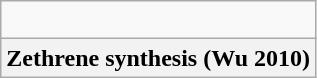<table class="wikitable">
<tr align="center">
<td><br></td>
</tr>
<tr align="center">
<th>Zethrene synthesis (Wu 2010)</th>
</tr>
</table>
